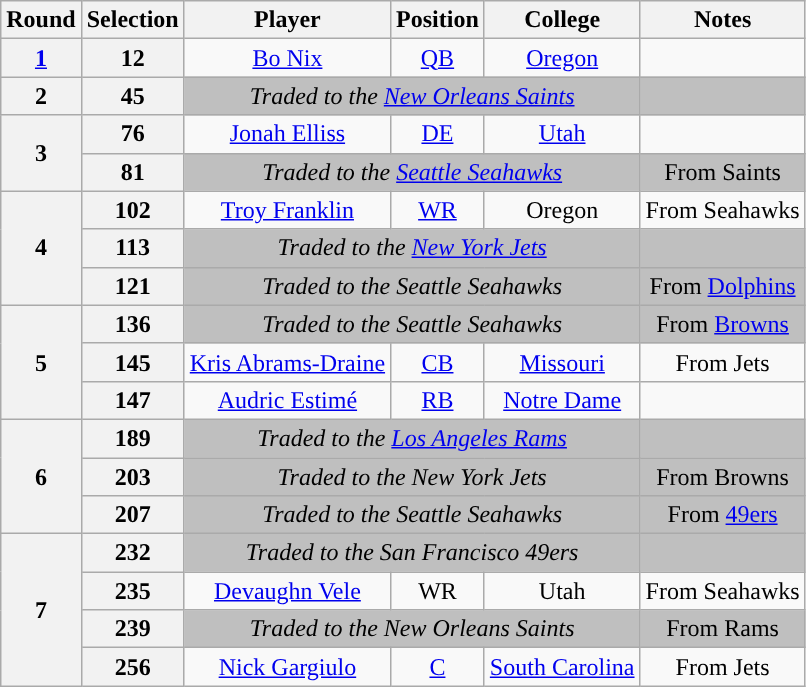<table class="wikitable" style="text-align:center">
<tr>
<th>Round</th>
<th>Selection</th>
<th>Player</th>
<th>Position</th>
<th>College</th>
<th>Notes</th>
</tr>
<tr>
<th><a href='#'>1</a></th>
<th>12</th>
<td><a href='#'>Bo Nix</a></td>
<td><a href='#'>QB</a></td>
<td><a href='#'>Oregon</a></td>
<td></td>
</tr>
<tr>
<th>2</th>
<th>45</th>
<td colspan="3" style="background:#BFBFBF"><em>Traded to the <a href='#'>New Orleans Saints</a></em></td>
<td style="background:#BFBFBF"></td>
</tr>
<tr>
<th rowspan="2">3</th>
<th>76</th>
<td><a href='#'>Jonah Elliss</a></td>
<td><a href='#'>DE</a></td>
<td><a href='#'>Utah</a></td>
<td></td>
</tr>
<tr>
<th>81</th>
<td colspan="3" style="background:#BFBFBF"><em>Traded to the <a href='#'>Seattle Seahawks</a></em></td>
<td style="background:#BFBFBF">From Saints</td>
</tr>
<tr>
<th rowspan="3">4</th>
<th>102</th>
<td><a href='#'>Troy Franklin</a></td>
<td><a href='#'>WR</a></td>
<td>Oregon</td>
<td>From Seahawks</td>
</tr>
<tr>
<th>113</th>
<td colspan="3" style="background:#BFBFBF"><em>Traded to the <a href='#'>New York Jets</a></em></td>
<td style="background:#BFBFBF"></td>
</tr>
<tr>
<th>121</th>
<td colspan="3" style="background:#BFBFBF"><em>Traded to the Seattle Seahawks</em></td>
<td style="background:#BFBFBF">From <a href='#'>Dolphins</a></td>
</tr>
<tr>
<th rowspan="3">5</th>
<th>136</th>
<td colspan="3" style="background:#BFBFBF"><em>Traded to the Seattle Seahawks</em></td>
<td style="background:#BFBFBF">From <a href='#'>Browns</a></td>
</tr>
<tr>
<th>145</th>
<td><a href='#'>Kris Abrams-Draine</a></td>
<td><a href='#'>CB</a></td>
<td><a href='#'>Missouri</a></td>
<td>From Jets</td>
</tr>
<tr>
<th>147</th>
<td><a href='#'>Audric Estimé</a></td>
<td><a href='#'>RB</a></td>
<td><a href='#'>Notre Dame</a></td>
<td></td>
</tr>
<tr>
<th rowspan="3">6</th>
<th>189</th>
<td colspan="3" style="background:#BFBFBF"><em>Traded to the <a href='#'>Los Angeles Rams</a></em></td>
<td style="background:#BFBFBF"></td>
</tr>
<tr>
<th>203</th>
<td colspan="3" style="background:#BFBFBF"><em>Traded to the New York Jets</em></td>
<td style="background:#BFBFBF">From Browns</td>
</tr>
<tr>
<th>207</th>
<td colspan="3" style="background:#BFBFBF"><em>Traded to the Seattle Seahawks</em></td>
<td style="background:#BFBFBF">From <a href='#'>49ers</a></td>
</tr>
<tr>
<th rowspan="4">7</th>
<th>232</th>
<td colspan="3" style="background:#BFBFBF"><em>Traded to the San Francisco 49ers</em></td>
<td style="background:#BFBFBF"></td>
</tr>
<tr>
<th>235</th>
<td><a href='#'>Devaughn Vele</a></td>
<td>WR</td>
<td>Utah</td>
<td>From Seahawks</td>
</tr>
<tr>
<th>239</th>
<td colspan="3" style="background:#BFBFBF"><em>Traded to the New Orleans Saints</em></td>
<td style="background:#BFBFBF">From Rams</td>
</tr>
<tr>
<th>256</th>
<td><a href='#'>Nick Gargiulo</a></td>
<td><a href='#'>C</a></td>
<td><a href='#'>South Carolina</a></td>
<td>From Jets</td>
</tr>
</table>
